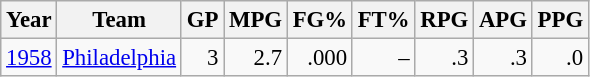<table class="wikitable sortable" style="font-size:95%; text-align:right;">
<tr>
<th>Year</th>
<th>Team</th>
<th>GP</th>
<th>MPG</th>
<th>FG%</th>
<th>FT%</th>
<th>RPG</th>
<th>APG</th>
<th>PPG</th>
</tr>
<tr>
<td style="text-align:left;"><a href='#'>1958</a></td>
<td style="text-align:left;"><a href='#'>Philadelphia</a></td>
<td>3</td>
<td>2.7</td>
<td>.000</td>
<td>–</td>
<td>.3</td>
<td>.3</td>
<td>.0</td>
</tr>
</table>
